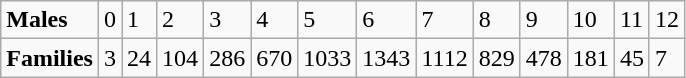<table class="wikitable">
<tr>
<td><strong>Males</strong></td>
<td>0</td>
<td>1</td>
<td>2</td>
<td>3</td>
<td>4</td>
<td>5</td>
<td>6</td>
<td>7</td>
<td>8</td>
<td>9</td>
<td>10</td>
<td>11</td>
<td>12</td>
</tr>
<tr>
<td><strong>Families</strong></td>
<td>3</td>
<td>24</td>
<td>104</td>
<td>286</td>
<td>670</td>
<td>1033</td>
<td>1343</td>
<td>1112</td>
<td>829</td>
<td>478</td>
<td>181</td>
<td>45</td>
<td>7</td>
</tr>
</table>
